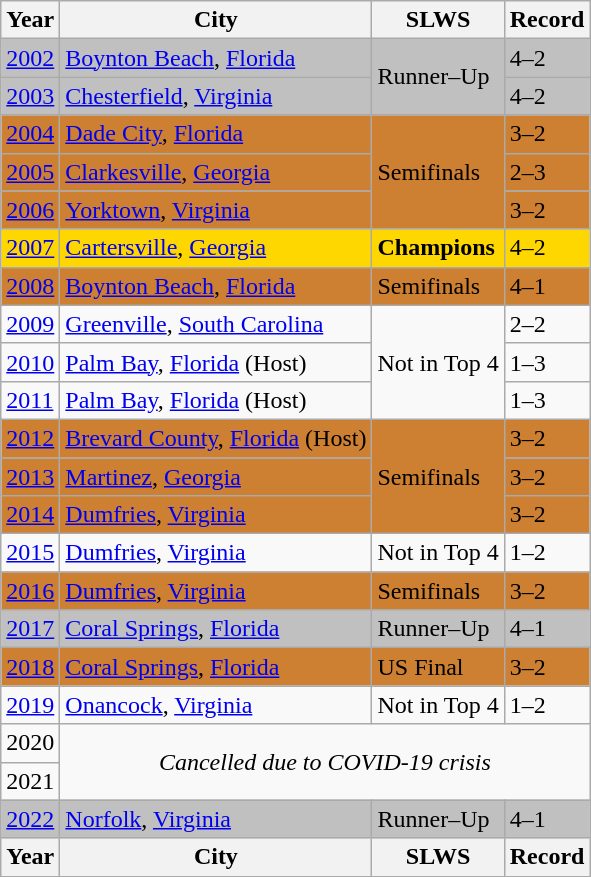<table class="wikitable">
<tr>
<th>Year</th>
<th>City</th>
<th>SLWS</th>
<th>Record</th>
</tr>
<tr style="background:silver;">
<td><a href='#'>2002</a></td>
<td> <a href='#'>Boynton Beach</a>, <a href='#'>Florida</a></td>
<td rowspan=2>Runner–Up</td>
<td>4–2</td>
</tr>
<tr style="background:silver;">
<td><a href='#'>2003</a></td>
<td> <a href='#'>Chesterfield</a>, <a href='#'>Virginia</a></td>
<td>4–2</td>
</tr>
<tr style="background:#cd7f32;">
<td><a href='#'>2004</a></td>
<td> <a href='#'>Dade City</a>, <a href='#'>Florida</a></td>
<td rowspan=3>Semifinals</td>
<td>3–2</td>
</tr>
<tr style="background:#cd7f32;">
<td><a href='#'>2005</a></td>
<td> <a href='#'>Clarkesville</a>, <a href='#'>Georgia</a></td>
<td>2–3</td>
</tr>
<tr style="background:#cd7f32;">
<td><a href='#'>2006</a></td>
<td> <a href='#'>Yorktown</a>, <a href='#'>Virginia</a></td>
<td>3–2</td>
</tr>
<tr style="background:gold;">
<td><a href='#'>2007</a></td>
<td> <a href='#'>Cartersville</a>, <a href='#'>Georgia</a></td>
<td><strong>Champions</strong></td>
<td>4–2</td>
</tr>
<tr style="background:#cd7f32;">
<td><a href='#'>2008</a></td>
<td> <a href='#'>Boynton Beach</a>, <a href='#'>Florida</a></td>
<td>Semifinals</td>
<td>4–1</td>
</tr>
<tr>
<td><a href='#'>2009</a></td>
<td> <a href='#'>Greenville</a>, <a href='#'>South Carolina</a></td>
<td rowspan=3>Not in Top 4</td>
<td>2–2</td>
</tr>
<tr>
<td><a href='#'>2010</a></td>
<td> <a href='#'>Palm Bay</a>, <a href='#'>Florida</a> (Host)</td>
<td>1–3</td>
</tr>
<tr>
<td><a href='#'>2011</a></td>
<td> <a href='#'>Palm Bay</a>, <a href='#'>Florida</a> (Host)</td>
<td>1–3</td>
</tr>
<tr style="background:#cd7f32;">
<td><a href='#'>2012</a></td>
<td> <a href='#'>Brevard County</a>, <a href='#'>Florida</a> (Host)</td>
<td rowspan=3>Semifinals</td>
<td>3–2</td>
</tr>
<tr style="background:#cd7f32;">
<td><a href='#'>2013</a></td>
<td> <a href='#'>Martinez</a>, <a href='#'>Georgia</a></td>
<td>3–2</td>
</tr>
<tr style="background:#cd7f32;">
<td><a href='#'>2014</a></td>
<td> <a href='#'>Dumfries</a>, <a href='#'>Virginia</a></td>
<td>3–2</td>
</tr>
<tr>
<td><a href='#'>2015</a></td>
<td> <a href='#'>Dumfries</a>, <a href='#'>Virginia</a></td>
<td>Not in Top 4</td>
<td>1–2</td>
</tr>
<tr style="background:#cd7f32;">
<td><a href='#'>2016</a></td>
<td> <a href='#'>Dumfries</a>, <a href='#'>Virginia</a></td>
<td>Semifinals</td>
<td>3–2</td>
</tr>
<tr style="background:silver;">
<td><a href='#'>2017</a></td>
<td> <a href='#'>Coral Springs</a>, <a href='#'>Florida</a></td>
<td>Runner–Up</td>
<td>4–1</td>
</tr>
<tr style="background:#cd7f32;">
<td><a href='#'>2018</a></td>
<td> <a href='#'>Coral Springs</a>, <a href='#'>Florida</a></td>
<td>US Final</td>
<td>3–2</td>
</tr>
<tr>
<td><a href='#'>2019</a></td>
<td> <a href='#'>Onancock</a>, <a href='#'>Virginia</a></td>
<td>Not in Top 4</td>
<td>1–2</td>
</tr>
<tr>
<td>2020</td>
<td colspan=3 rowspan=2 style="text-align:center;"><em>Cancelled due to COVID-19 crisis</em></td>
</tr>
<tr>
<td>2021</td>
</tr>
<tr style="background:silver;">
<td><a href='#'>2022</a></td>
<td> <a href='#'>Norfolk</a>, <a href='#'>Virginia</a></td>
<td>Runner–Up</td>
<td>4–1</td>
</tr>
<tr>
<th>Year</th>
<th>City</th>
<th>SLWS</th>
<th>Record</th>
</tr>
</table>
